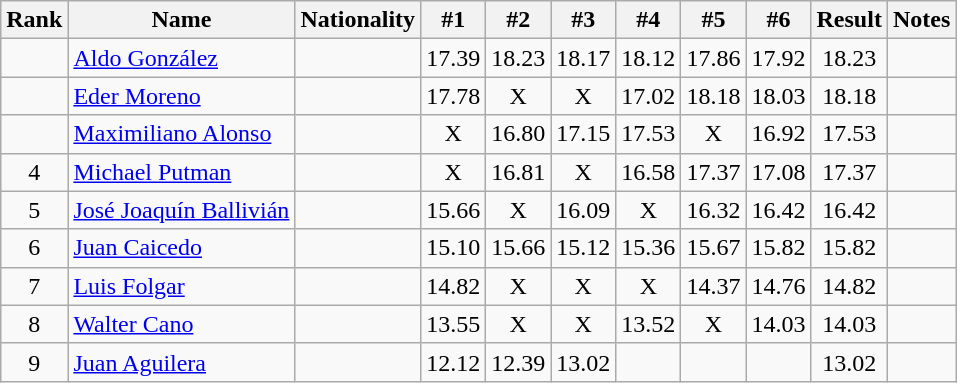<table class="wikitable sortable" style="text-align:center">
<tr>
<th>Rank</th>
<th>Name</th>
<th>Nationality</th>
<th>#1</th>
<th>#2</th>
<th>#3</th>
<th>#4</th>
<th>#5</th>
<th>#6</th>
<th>Result</th>
<th>Notes</th>
</tr>
<tr>
<td></td>
<td align=left><a href='#'>Aldo González</a></td>
<td align=left></td>
<td>17.39</td>
<td>18.23</td>
<td>18.17</td>
<td>18.12</td>
<td>17.86</td>
<td>17.92</td>
<td>18.23</td>
<td></td>
</tr>
<tr>
<td></td>
<td align=left><a href='#'>Eder Moreno</a></td>
<td align=left></td>
<td>17.78</td>
<td>X</td>
<td>X</td>
<td>17.02</td>
<td>18.18</td>
<td>18.03</td>
<td>18.18</td>
<td></td>
</tr>
<tr>
<td></td>
<td align=left><a href='#'>Maximiliano Alonso</a></td>
<td align=left></td>
<td>X</td>
<td>16.80</td>
<td>17.15</td>
<td>17.53</td>
<td>X</td>
<td>16.92</td>
<td>17.53</td>
<td></td>
</tr>
<tr>
<td>4</td>
<td align=left><a href='#'>Michael Putman</a></td>
<td align=left></td>
<td>X</td>
<td>16.81</td>
<td>X</td>
<td>16.58</td>
<td>17.37</td>
<td>17.08</td>
<td>17.37</td>
<td></td>
</tr>
<tr>
<td>5</td>
<td align=left><a href='#'>José Joaquín Ballivián</a></td>
<td align=left></td>
<td>15.66</td>
<td>X</td>
<td>16.09</td>
<td>X</td>
<td>16.32</td>
<td>16.42</td>
<td>16.42</td>
<td></td>
</tr>
<tr>
<td>6</td>
<td align=left><a href='#'>Juan Caicedo</a></td>
<td align=left></td>
<td>15.10</td>
<td>15.66</td>
<td>15.12</td>
<td>15.36</td>
<td>15.67</td>
<td>15.82</td>
<td>15.82</td>
<td></td>
</tr>
<tr>
<td>7</td>
<td align=left><a href='#'>Luis Folgar</a></td>
<td align=left></td>
<td>14.82</td>
<td>X</td>
<td>X</td>
<td>X</td>
<td>14.37</td>
<td>14.76</td>
<td>14.82</td>
<td></td>
</tr>
<tr>
<td>8</td>
<td align=left><a href='#'>Walter Cano</a></td>
<td align=left></td>
<td>13.55</td>
<td>X</td>
<td>X</td>
<td>13.52</td>
<td>X</td>
<td>14.03</td>
<td>14.03</td>
<td></td>
</tr>
<tr>
<td>9</td>
<td align=left><a href='#'>Juan Aguilera</a></td>
<td align=left></td>
<td>12.12</td>
<td>12.39</td>
<td>13.02</td>
<td></td>
<td></td>
<td></td>
<td>13.02</td>
<td></td>
</tr>
</table>
